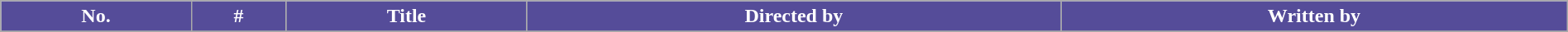<table class="wikitable plainrowheaders" width="100%" style="margin-right: 0;">
<tr>
<th style="background-color: #554c99; color:white;">No.</th>
<th style="background-color: #554c99; color:white;">#</th>
<th style="background-color: #554c99; color:white;">Title</th>
<th style="background-color: #554c99; color:white;">Directed by</th>
<th style="background-color: #554c99; color:white;">Written by</th>
</tr>
<tr>
</tr>
</table>
